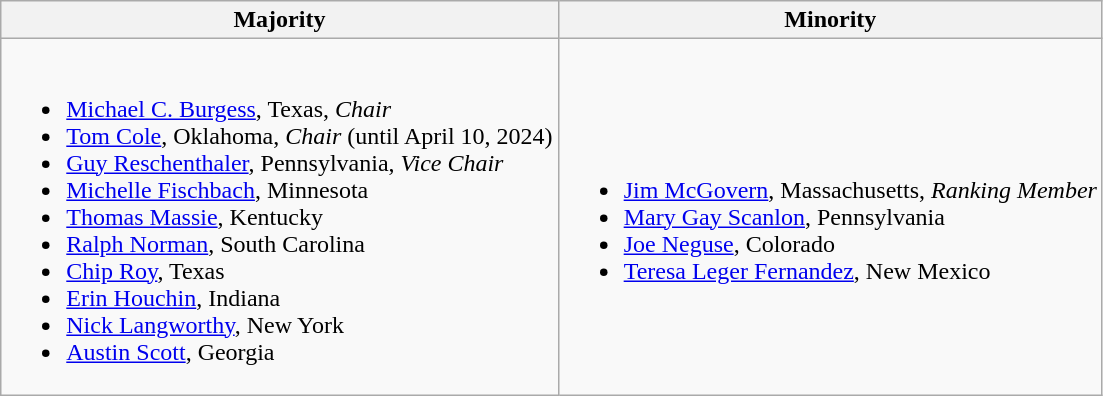<table class=wikitable>
<tr>
<th>Majority</th>
<th>Minority</th>
</tr>
<tr>
<td><br><ul><li><a href='#'>Michael C. Burgess</a>, Texas, <em>Chair</em></li><li><a href='#'>Tom Cole</a>, Oklahoma, <em>Chair</em> (until April 10, 2024)</li><li><a href='#'>Guy Reschenthaler</a>, Pennsylvania, <em>Vice Chair</em></li><li><a href='#'>Michelle Fischbach</a>, Minnesota</li><li><a href='#'>Thomas Massie</a>, Kentucky</li><li><a href='#'>Ralph Norman</a>, South Carolina</li><li><a href='#'>Chip Roy</a>, Texas</li><li><a href='#'>Erin Houchin</a>, Indiana</li><li><a href='#'>Nick Langworthy</a>, New York</li><li><a href='#'>Austin Scott</a>, Georgia</li></ul></td>
<td><br><ul><li><a href='#'>Jim McGovern</a>, Massachusetts, <em>Ranking Member</em></li><li><a href='#'>Mary Gay Scanlon</a>, Pennsylvania</li><li><a href='#'>Joe Neguse</a>, Colorado</li><li><a href='#'>Teresa Leger Fernandez</a>, New Mexico</li></ul></td>
</tr>
</table>
